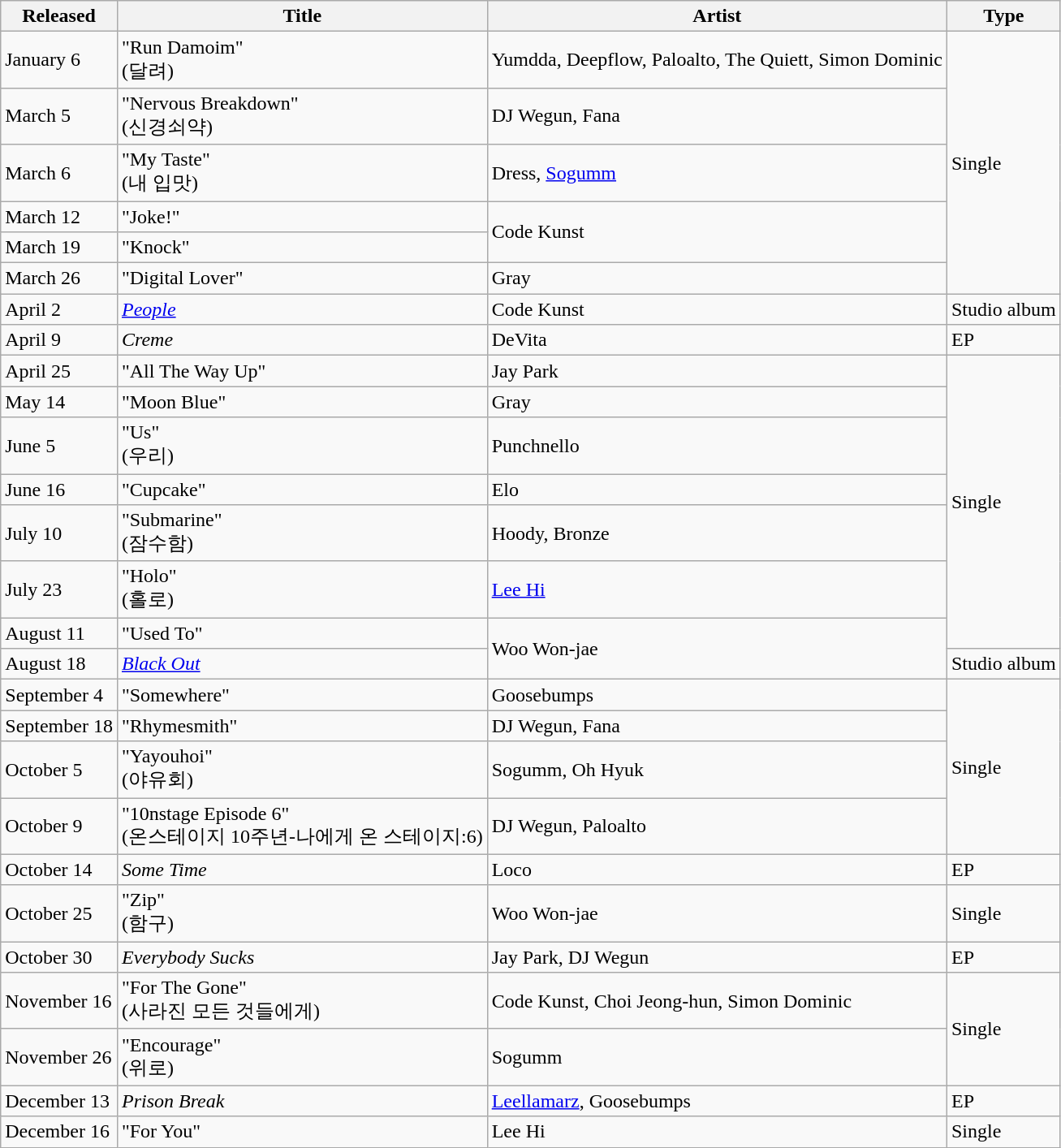<table class="wikitable">
<tr>
<th>Released</th>
<th>Title</th>
<th>Artist</th>
<th>Type</th>
</tr>
<tr>
<td>January 6</td>
<td>"Run Damoim"<br>(달려)</td>
<td>Yumdda, Deepflow, Paloalto, The Quiett, Simon Dominic</td>
<td rowspan="6">Single</td>
</tr>
<tr>
<td>March 5</td>
<td>"Nervous Breakdown"<br>(신경쇠약)</td>
<td>DJ Wegun, Fana</td>
</tr>
<tr>
<td>March 6</td>
<td>"My Taste"<br>(내 입맛)</td>
<td>Dress, <a href='#'>Sogumm</a></td>
</tr>
<tr>
<td>March 12</td>
<td>"Joke!"</td>
<td rowspan="2">Code Kunst</td>
</tr>
<tr>
<td>March 19</td>
<td>"Knock"</td>
</tr>
<tr>
<td>March 26</td>
<td>"Digital Lover"</td>
<td>Gray</td>
</tr>
<tr>
<td>April 2</td>
<td><em><a href='#'>People</a></em></td>
<td>Code Kunst</td>
<td>Studio album</td>
</tr>
<tr>
<td>April 9</td>
<td><em>Creme</em></td>
<td>DeVita</td>
<td>EP</td>
</tr>
<tr>
<td>April 25</td>
<td>"All The Way Up"</td>
<td>Jay Park</td>
<td rowspan="7">Single</td>
</tr>
<tr>
<td>May 14</td>
<td>"Moon Blue"</td>
<td>Gray</td>
</tr>
<tr>
<td>June 5</td>
<td>"Us"<br>(우리)</td>
<td>Punchnello</td>
</tr>
<tr>
<td>June 16</td>
<td>"Cupcake"</td>
<td>Elo</td>
</tr>
<tr>
<td>July 10</td>
<td>"Submarine"<br>(잠수함)</td>
<td>Hoody, Bronze</td>
</tr>
<tr>
<td>July 23</td>
<td>"Holo"<br>(홀로)</td>
<td><a href='#'>Lee Hi</a></td>
</tr>
<tr>
<td>August 11</td>
<td>"Used To"</td>
<td rowspan="2">Woo Won-jae</td>
</tr>
<tr>
<td>August 18</td>
<td><em><a href='#'>Black Out</a></em></td>
<td>Studio album</td>
</tr>
<tr>
<td>September 4</td>
<td>"Somewhere"</td>
<td>Goosebumps</td>
<td rowspan="4">Single</td>
</tr>
<tr>
<td>September 18</td>
<td>"Rhymesmith"</td>
<td>DJ Wegun, Fana</td>
</tr>
<tr>
<td>October 5</td>
<td>"Yayouhoi"<br>(야유회)</td>
<td>Sogumm, Oh Hyuk</td>
</tr>
<tr>
<td>October 9</td>
<td>"10nstage Episode 6"<br>(온스테이지 10주년-나에게 온 스테이지:6)</td>
<td>DJ Wegun, Paloalto</td>
</tr>
<tr>
<td>October 14</td>
<td><em>Some Time</em></td>
<td>Loco</td>
<td>EP</td>
</tr>
<tr>
<td>October 25</td>
<td>"Zip"<br>(함구)</td>
<td>Woo Won-jae</td>
<td>Single</td>
</tr>
<tr>
<td>October 30</td>
<td><em>Everybody Sucks</em></td>
<td>Jay Park, DJ Wegun</td>
<td>EP</td>
</tr>
<tr>
<td>November 16</td>
<td>"For The Gone"<br>(사라진 모든 것들에게)</td>
<td>Code Kunst, Choi Jeong-hun, Simon Dominic</td>
<td rowspan="2">Single</td>
</tr>
<tr>
<td>November 26</td>
<td>"Encourage"<br>(위로)</td>
<td>Sogumm</td>
</tr>
<tr>
<td>December 13</td>
<td><em>Prison Break</em></td>
<td><a href='#'>Leellamarz</a>, Goosebumps</td>
<td>EP</td>
</tr>
<tr>
<td>December 16</td>
<td>"For You"</td>
<td>Lee Hi</td>
<td>Single</td>
</tr>
</table>
